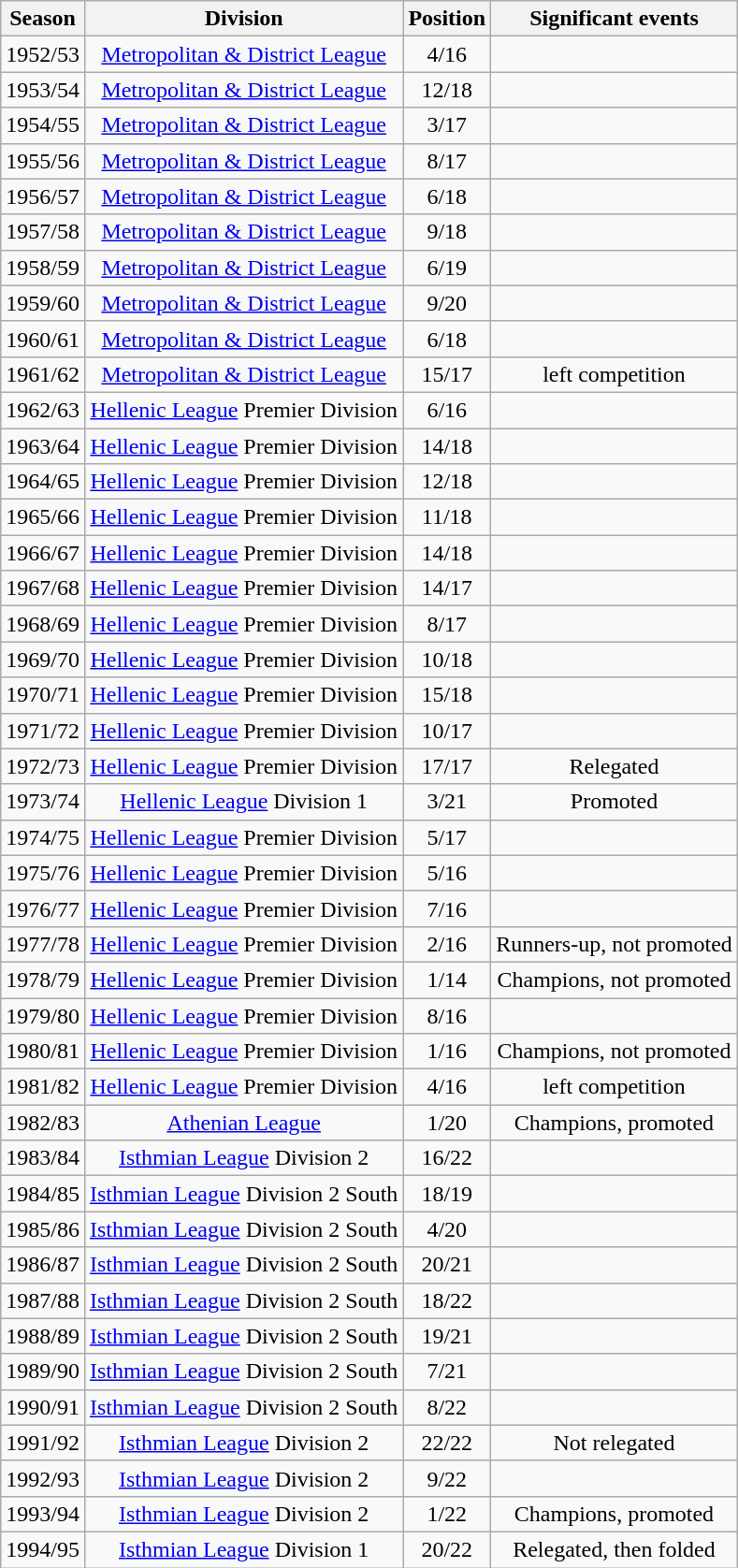<table class="wikitable collapsible collapsed" style=text-align:center>
<tr>
<th>Season</th>
<th>Division</th>
<th>Position</th>
<th>Significant events</th>
</tr>
<tr>
<td>1952/53</td>
<td><a href='#'>Metropolitan & District League</a></td>
<td>4/16</td>
<td></td>
</tr>
<tr>
<td>1953/54</td>
<td><a href='#'>Metropolitan & District League</a></td>
<td>12/18</td>
<td></td>
</tr>
<tr>
<td>1954/55</td>
<td><a href='#'>Metropolitan & District League</a></td>
<td>3/17</td>
<td></td>
</tr>
<tr>
<td>1955/56</td>
<td><a href='#'>Metropolitan & District League</a></td>
<td>8/17</td>
<td></td>
</tr>
<tr>
<td>1956/57</td>
<td><a href='#'>Metropolitan & District League</a></td>
<td>6/18</td>
<td></td>
</tr>
<tr>
<td>1957/58</td>
<td><a href='#'>Metropolitan & District League</a></td>
<td>9/18</td>
<td></td>
</tr>
<tr>
<td>1958/59</td>
<td><a href='#'>Metropolitan & District League</a></td>
<td>6/19</td>
<td></td>
</tr>
<tr>
<td>1959/60</td>
<td><a href='#'>Metropolitan & District League</a></td>
<td>9/20</td>
<td></td>
</tr>
<tr>
<td>1960/61</td>
<td><a href='#'>Metropolitan & District League</a></td>
<td>6/18</td>
<td></td>
</tr>
<tr>
<td>1961/62</td>
<td><a href='#'>Metropolitan & District League</a></td>
<td>15/17</td>
<td>left competition</td>
</tr>
<tr>
<td>1962/63</td>
<td><a href='#'>Hellenic League</a> Premier Division</td>
<td>6/16</td>
<td></td>
</tr>
<tr>
<td>1963/64</td>
<td><a href='#'>Hellenic League</a> Premier Division</td>
<td>14/18</td>
<td></td>
</tr>
<tr>
<td>1964/65</td>
<td><a href='#'>Hellenic League</a> Premier Division</td>
<td>12/18</td>
<td></td>
</tr>
<tr>
<td>1965/66</td>
<td><a href='#'>Hellenic League</a> Premier Division</td>
<td>11/18</td>
<td></td>
</tr>
<tr>
<td>1966/67</td>
<td><a href='#'>Hellenic League</a> Premier Division</td>
<td>14/18</td>
<td></td>
</tr>
<tr>
<td>1967/68</td>
<td><a href='#'>Hellenic League</a> Premier Division</td>
<td>14/17</td>
<td></td>
</tr>
<tr>
<td>1968/69</td>
<td><a href='#'>Hellenic League</a> Premier Division</td>
<td>8/17</td>
<td></td>
</tr>
<tr>
<td>1969/70</td>
<td><a href='#'>Hellenic League</a> Premier Division</td>
<td>10/18</td>
<td></td>
</tr>
<tr>
<td>1970/71</td>
<td><a href='#'>Hellenic League</a> Premier Division</td>
<td>15/18</td>
<td></td>
</tr>
<tr>
<td>1971/72</td>
<td><a href='#'>Hellenic League</a> Premier Division</td>
<td>10/17</td>
<td></td>
</tr>
<tr>
<td>1972/73</td>
<td><a href='#'>Hellenic League</a> Premier Division</td>
<td>17/17</td>
<td>Relegated</td>
</tr>
<tr>
<td>1973/74</td>
<td><a href='#'>Hellenic League</a> Division 1</td>
<td>3/21</td>
<td>Promoted</td>
</tr>
<tr>
<td>1974/75</td>
<td><a href='#'>Hellenic League</a> Premier Division</td>
<td>5/17</td>
<td></td>
</tr>
<tr>
<td>1975/76</td>
<td><a href='#'>Hellenic League</a> Premier Division</td>
<td>5/16</td>
<td></td>
</tr>
<tr>
<td>1976/77</td>
<td><a href='#'>Hellenic League</a> Premier Division</td>
<td>7/16</td>
<td></td>
</tr>
<tr>
<td>1977/78</td>
<td><a href='#'>Hellenic League</a> Premier Division</td>
<td>2/16</td>
<td>Runners-up, not promoted</td>
</tr>
<tr>
<td>1978/79</td>
<td><a href='#'>Hellenic League</a> Premier Division</td>
<td>1/14</td>
<td>Champions, not promoted</td>
</tr>
<tr>
<td>1979/80</td>
<td><a href='#'>Hellenic League</a> Premier Division</td>
<td>8/16</td>
<td></td>
</tr>
<tr>
<td>1980/81</td>
<td><a href='#'>Hellenic League</a> Premier Division</td>
<td>1/16</td>
<td>Champions, not promoted</td>
</tr>
<tr>
<td>1981/82</td>
<td><a href='#'>Hellenic League</a> Premier Division</td>
<td>4/16</td>
<td>left competition</td>
</tr>
<tr>
<td>1982/83</td>
<td><a href='#'>Athenian League</a></td>
<td>1/20</td>
<td>Champions, promoted</td>
</tr>
<tr>
<td>1983/84</td>
<td><a href='#'>Isthmian League</a> Division 2</td>
<td>16/22</td>
<td></td>
</tr>
<tr>
<td>1984/85</td>
<td><a href='#'>Isthmian League</a> Division 2 South</td>
<td>18/19</td>
<td></td>
</tr>
<tr>
<td>1985/86</td>
<td><a href='#'>Isthmian League</a> Division 2 South</td>
<td>4/20</td>
<td></td>
</tr>
<tr>
<td>1986/87</td>
<td><a href='#'>Isthmian League</a> Division 2 South</td>
<td>20/21</td>
<td></td>
</tr>
<tr>
<td>1987/88</td>
<td><a href='#'>Isthmian League</a> Division 2 South</td>
<td>18/22</td>
<td></td>
</tr>
<tr>
<td>1988/89</td>
<td><a href='#'>Isthmian League</a> Division 2 South</td>
<td>19/21</td>
<td></td>
</tr>
<tr>
<td>1989/90</td>
<td><a href='#'>Isthmian League</a> Division 2 South</td>
<td>7/21</td>
<td></td>
</tr>
<tr>
<td>1990/91</td>
<td><a href='#'>Isthmian League</a> Division 2 South</td>
<td>8/22</td>
<td></td>
</tr>
<tr>
<td>1991/92</td>
<td><a href='#'>Isthmian League</a> Division 2</td>
<td>22/22</td>
<td>Not relegated</td>
</tr>
<tr>
<td>1992/93</td>
<td><a href='#'>Isthmian League</a> Division 2</td>
<td>9/22</td>
<td></td>
</tr>
<tr>
<td>1993/94</td>
<td><a href='#'>Isthmian League</a> Division 2</td>
<td>1/22</td>
<td>Champions, promoted</td>
</tr>
<tr>
<td>1994/95</td>
<td><a href='#'>Isthmian League</a> Division 1</td>
<td>20/22</td>
<td>Relegated, then folded</td>
</tr>
</table>
